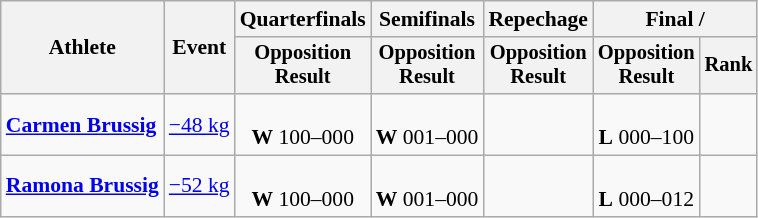<table class="wikitable" style="font-size:90%">
<tr>
<th rowspan="2">Athlete</th>
<th rowspan="2">Event</th>
<th>Quarterfinals</th>
<th>Semifinals</th>
<th>Repechage</th>
<th colspan=2>Final / </th>
</tr>
<tr style="font-size:95%">
<th>Opposition<br>Result</th>
<th>Opposition<br>Result</th>
<th>Opposition<br>Result</th>
<th>Opposition<br>Result</th>
<th>Rank</th>
</tr>
<tr align=center>
<td align=left><strong><a href='#'>Carmen Brussig</a></strong></td>
<td align=left><a href='#'>−48 kg</a></td>
<td><br><strong>W</strong> 100–000</td>
<td><br><strong>W</strong> 001–000</td>
<td></td>
<td><br><strong>L</strong> 000–100</td>
<td></td>
</tr>
<tr align=center>
<td align=left><strong><a href='#'>Ramona Brussig</a></strong></td>
<td align=left><a href='#'>−52 kg</a></td>
<td><br><strong>W</strong> 100–000</td>
<td><br><strong>W</strong> 001–000</td>
<td></td>
<td><br><strong>L</strong> 000–012</td>
<td></td>
</tr>
</table>
